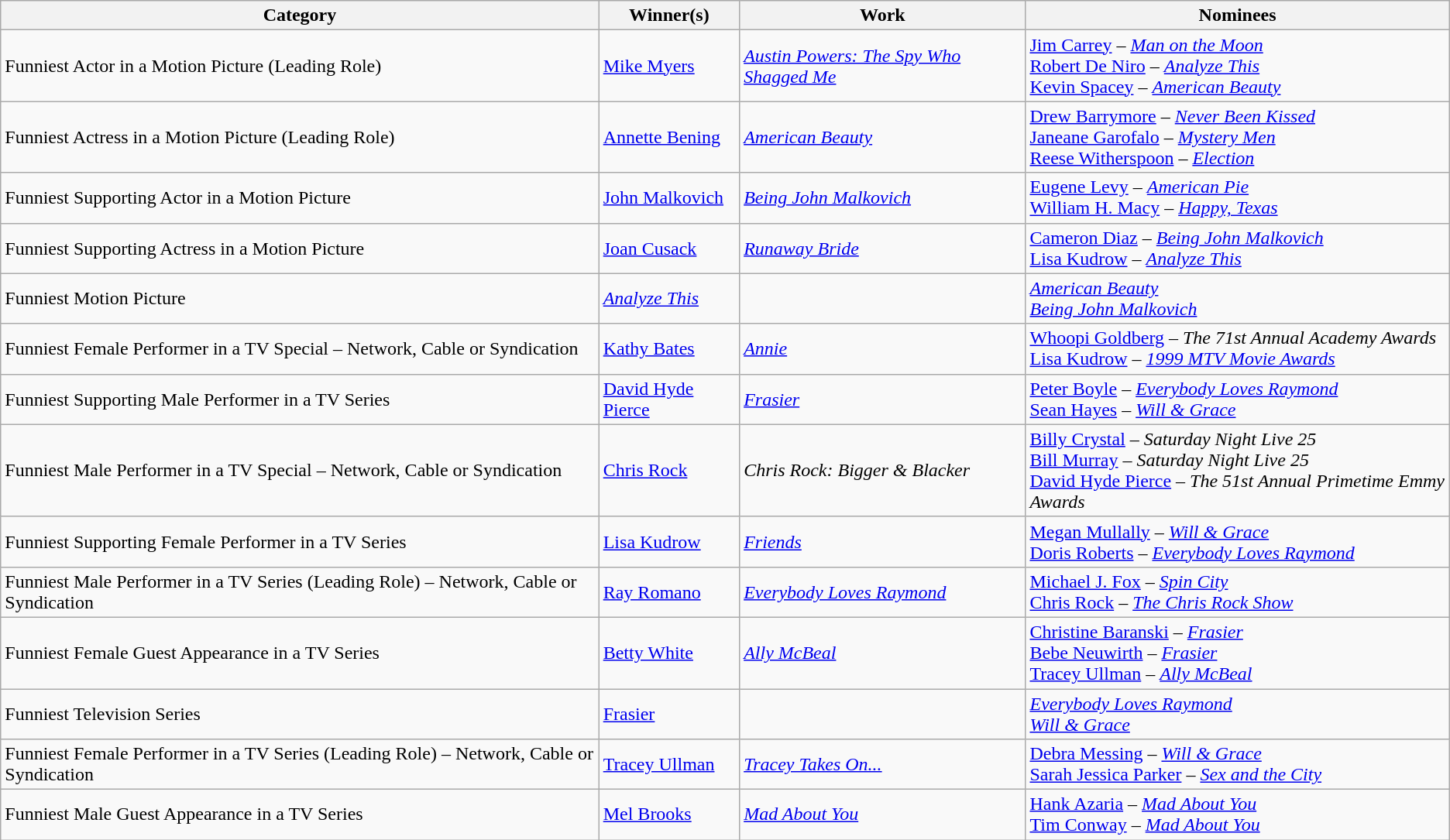<table class="wikitable sortable">
<tr>
<th>Category</th>
<th>Winner(s)</th>
<th>Work</th>
<th class="unsortable">Nominees</th>
</tr>
<tr>
<td>Funniest Actor in a Motion Picture (Leading Role)</td>
<td><a href='#'>Mike Myers</a></td>
<td><em><a href='#'>Austin Powers: The Spy Who Shagged Me</a></em></td>
<td><a href='#'>Jim Carrey</a> – <em><a href='#'>Man on the Moon</a></em><br> <a href='#'>Robert De Niro</a> – <em><a href='#'>Analyze This</a></em><br> <a href='#'>Kevin Spacey</a> – <em><a href='#'>American Beauty</a></em></td>
</tr>
<tr>
<td>Funniest Actress in a Motion Picture (Leading Role)</td>
<td><a href='#'>Annette Bening</a></td>
<td><em><a href='#'>American Beauty</a></em></td>
<td><a href='#'>Drew Barrymore</a> – <em><a href='#'>Never Been Kissed</a></em><br> <a href='#'>Janeane Garofalo</a> – <em><a href='#'>Mystery Men</a></em><br> <a href='#'>Reese Witherspoon</a> – <em><a href='#'>Election</a></em></td>
</tr>
<tr>
<td>Funniest Supporting Actor in a Motion Picture</td>
<td><a href='#'>John Malkovich</a></td>
<td><em><a href='#'>Being John Malkovich</a></em></td>
<td><a href='#'>Eugene Levy</a> – <em><a href='#'>American Pie</a></em><br> <a href='#'>William H. Macy</a> – <em><a href='#'>Happy, Texas</a></em></td>
</tr>
<tr>
<td>Funniest Supporting Actress in a Motion Picture</td>
<td><a href='#'>Joan Cusack</a></td>
<td><em><a href='#'>Runaway Bride</a></em></td>
<td><a href='#'>Cameron Diaz</a> – <em><a href='#'>Being John Malkovich</a></em><br> <a href='#'>Lisa Kudrow</a> – <em><a href='#'>Analyze This</a></em></td>
</tr>
<tr>
<td>Funniest Motion Picture</td>
<td><em><a href='#'>Analyze This</a></em></td>
<td></td>
<td><em><a href='#'>American Beauty</a></em><br> <em><a href='#'>Being John Malkovich</a></em></td>
</tr>
<tr>
<td>Funniest Female Performer in a TV Special – Network, Cable or Syndication</td>
<td><a href='#'>Kathy Bates</a></td>
<td><em><a href='#'>Annie</a></em></td>
<td><a href='#'>Whoopi Goldberg</a> – <em>The 71st Annual Academy Awards</em><br> <a href='#'>Lisa Kudrow</a> – <em><a href='#'>1999 MTV Movie Awards</a></em></td>
</tr>
<tr>
<td>Funniest Supporting Male Performer in a TV Series</td>
<td><a href='#'>David Hyde Pierce</a></td>
<td><em><a href='#'>Frasier</a></em></td>
<td><a href='#'>Peter Boyle</a> – <em><a href='#'>Everybody Loves Raymond</a></em><br> <a href='#'>Sean Hayes</a> – <em><a href='#'>Will & Grace</a></em></td>
</tr>
<tr>
<td>Funniest Male Performer in a TV Special – Network, Cable or Syndication</td>
<td><a href='#'>Chris Rock</a></td>
<td><em>Chris Rock: Bigger & Blacker</em></td>
<td><a href='#'>Billy Crystal</a> – <em>Saturday Night Live 25</em><br> <a href='#'>Bill Murray</a> – <em>Saturday Night Live 25</em><br> <a href='#'>David Hyde Pierce</a> – <em>The 51st Annual Primetime Emmy Awards</em></td>
</tr>
<tr>
<td>Funniest Supporting Female Performer in a TV Series</td>
<td><a href='#'>Lisa Kudrow</a></td>
<td><em><a href='#'>Friends</a></em></td>
<td><a href='#'>Megan Mullally</a> – <em><a href='#'>Will & Grace</a></em><br> <a href='#'>Doris Roberts</a> – <em><a href='#'>Everybody Loves Raymond</a></em></td>
</tr>
<tr>
<td>Funniest Male Performer in a TV Series (Leading Role) – Network, Cable or Syndication</td>
<td><a href='#'>Ray Romano</a></td>
<td><em><a href='#'>Everybody Loves Raymond</a></em></td>
<td><a href='#'>Michael J. Fox</a> – <em><a href='#'>Spin City</a></em><br> <a href='#'>Chris Rock</a> – <em><a href='#'>The Chris Rock Show</a></em></td>
</tr>
<tr>
<td>Funniest Female Guest Appearance in a TV Series</td>
<td><a href='#'>Betty White</a></td>
<td><em><a href='#'>Ally McBeal</a></em></td>
<td><a href='#'>Christine Baranski</a> – <em><a href='#'>Frasier</a></em><br> <a href='#'>Bebe Neuwirth</a> – <em><a href='#'>Frasier</a></em><br> <a href='#'>Tracey Ullman</a> – <em><a href='#'>Ally McBeal</a></em></td>
</tr>
<tr>
<td>Funniest Television Series</td>
<td><a href='#'>Frasier</a></td>
<td></td>
<td><em><a href='#'>Everybody Loves Raymond</a></em><br> <em><a href='#'>Will & Grace</a></em></td>
</tr>
<tr>
<td>Funniest Female Performer in a TV Series (Leading Role) – Network, Cable or Syndication</td>
<td><a href='#'>Tracey Ullman</a></td>
<td><em><a href='#'>Tracey Takes On...</a></em></td>
<td><a href='#'>Debra Messing</a> – <em><a href='#'>Will & Grace</a></em><br> <a href='#'>Sarah Jessica Parker</a> – <em><a href='#'>Sex and the City</a></em></td>
</tr>
<tr>
<td>Funniest Male Guest Appearance in a TV Series</td>
<td><a href='#'>Mel Brooks</a></td>
<td><em><a href='#'>Mad About You</a></em></td>
<td><a href='#'>Hank Azaria</a> – <em><a href='#'>Mad About You</a></em><br> <a href='#'>Tim Conway</a> – <em><a href='#'>Mad About You</a></em></td>
</tr>
</table>
